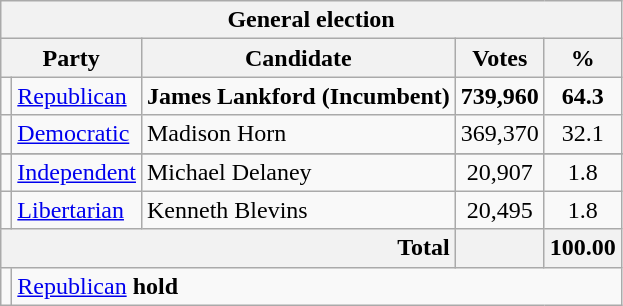<table class=wikitable>
<tr>
<th colspan = 6>General election</th>
</tr>
<tr>
<th colspan=2>Party</th>
<th>Candidate</th>
<th>Votes</th>
<th>%</th>
</tr>
<tr>
<td></td>
<td><a href='#'>Republican</a></td>
<td><strong>James Lankford (Incumbent)</strong></td>
<td align=center><strong>739,960</strong></td>
<td align=center><strong>64.3</strong></td>
</tr>
<tr>
<td></td>
<td><a href='#'>Democratic</a></td>
<td>Madison Horn</td>
<td align=center>369,370</td>
<td align=center>32.1</td>
</tr>
<tr>
</tr>
<tr>
<td></td>
<td><a href='#'>Independent</a></td>
<td>Michael Delaney</td>
<td align=center>20,907</td>
<td align=center>1.8</td>
</tr>
<tr>
<td></td>
<td><a href='#'>Libertarian</a></td>
<td>Kenneth Blevins</td>
<td align=center>20,495</td>
<td align=center>1.8</td>
</tr>
<tr>
<th colspan=3; style="text-align:right;">Total</th>
<th align=center></th>
<th align=center>100.00</th>
</tr>
<tr>
<td></td>
<td colspan=6; style="text-align:left;"><a href='#'>Republican</a> <strong>hold</strong></td>
</tr>
</table>
